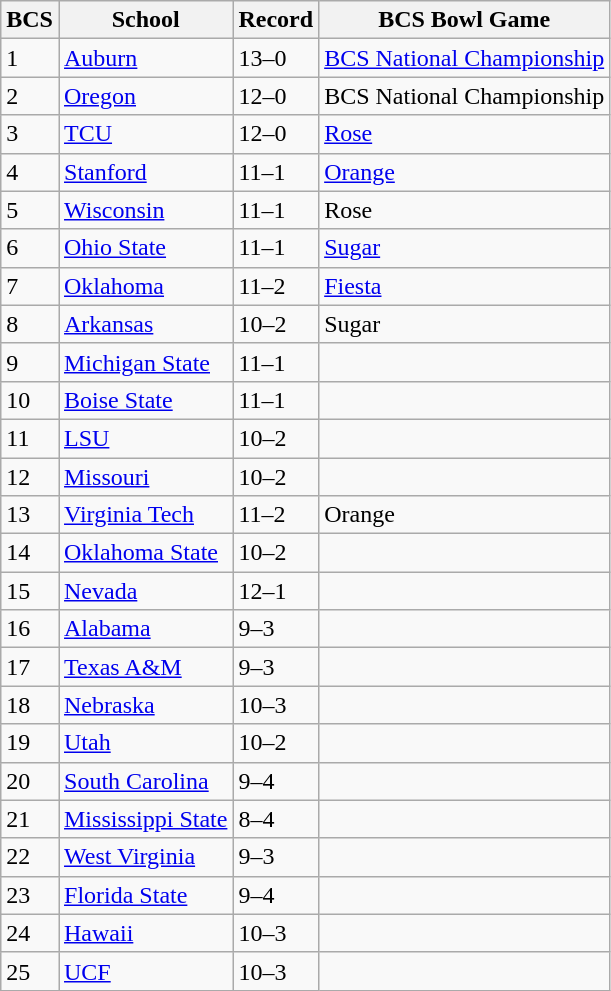<table class="wikitable">
<tr>
<th>BCS</th>
<th>School</th>
<th>Record</th>
<th>BCS Bowl Game</th>
</tr>
<tr>
<td>1</td>
<td><a href='#'>Auburn</a></td>
<td>13–0</td>
<td><a href='#'>BCS National Championship</a></td>
</tr>
<tr>
<td>2</td>
<td><a href='#'>Oregon</a></td>
<td>12–0</td>
<td>BCS National Championship</td>
</tr>
<tr>
<td>3</td>
<td><a href='#'>TCU</a></td>
<td>12–0</td>
<td><a href='#'>Rose</a></td>
</tr>
<tr>
<td>4</td>
<td><a href='#'>Stanford</a></td>
<td>11–1</td>
<td><a href='#'>Orange</a></td>
</tr>
<tr>
<td>5</td>
<td><a href='#'>Wisconsin</a></td>
<td>11–1</td>
<td>Rose</td>
</tr>
<tr>
<td>6</td>
<td><a href='#'>Ohio State</a></td>
<td>11–1</td>
<td><a href='#'>Sugar</a></td>
</tr>
<tr>
<td>7</td>
<td><a href='#'>Oklahoma</a></td>
<td>11–2</td>
<td><a href='#'>Fiesta</a></td>
</tr>
<tr>
<td>8</td>
<td><a href='#'>Arkansas</a></td>
<td>10–2</td>
<td>Sugar</td>
</tr>
<tr>
<td>9</td>
<td><a href='#'>Michigan State</a></td>
<td>11–1</td>
<td></td>
</tr>
<tr>
<td>10</td>
<td><a href='#'>Boise State</a></td>
<td>11–1</td>
<td></td>
</tr>
<tr>
<td>11</td>
<td><a href='#'>LSU</a></td>
<td>10–2</td>
<td></td>
</tr>
<tr>
<td>12</td>
<td><a href='#'>Missouri</a></td>
<td>10–2</td>
<td></td>
</tr>
<tr>
<td>13</td>
<td><a href='#'>Virginia Tech</a></td>
<td>11–2</td>
<td>Orange</td>
</tr>
<tr>
<td>14</td>
<td><a href='#'>Oklahoma State</a></td>
<td>10–2</td>
<td></td>
</tr>
<tr>
<td>15</td>
<td><a href='#'>Nevada</a></td>
<td>12–1</td>
<td></td>
</tr>
<tr>
<td>16</td>
<td><a href='#'>Alabama</a></td>
<td>9–3</td>
<td></td>
</tr>
<tr>
<td>17</td>
<td><a href='#'>Texas A&M</a></td>
<td>9–3</td>
<td></td>
</tr>
<tr>
<td>18</td>
<td><a href='#'>Nebraska</a></td>
<td>10–3</td>
<td></td>
</tr>
<tr>
<td>19</td>
<td><a href='#'>Utah</a></td>
<td>10–2</td>
<td></td>
</tr>
<tr>
<td>20</td>
<td><a href='#'>South Carolina</a></td>
<td>9–4</td>
<td></td>
</tr>
<tr>
<td>21</td>
<td><a href='#'>Mississippi State</a></td>
<td>8–4</td>
<td></td>
</tr>
<tr>
<td>22</td>
<td><a href='#'>West Virginia</a></td>
<td>9–3</td>
<td></td>
</tr>
<tr>
<td>23</td>
<td><a href='#'>Florida State</a></td>
<td>9–4</td>
<td></td>
</tr>
<tr>
<td>24</td>
<td><a href='#'>Hawaii</a></td>
<td>10–3</td>
<td></td>
</tr>
<tr>
<td>25</td>
<td><a href='#'>UCF</a></td>
<td>10–3</td>
<td></td>
</tr>
</table>
